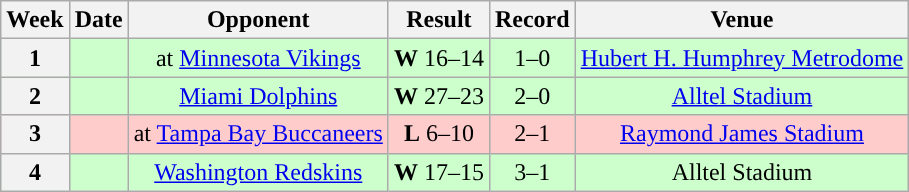<table class="wikitable" style="text-align:center">
<tr>
<th>Week</th>
<th>Date</th>
<th>Opponent</th>
<th>Result</th>
<th>Record</th>
<th>Venue</th>
</tr>
<tr style="background:#cfc">
<th>1</th>
<td></td>
<td>at <a href='#'>Minnesota Vikings</a></td>
<td><strong>W</strong> 16–14</td>
<td>1–0</td>
<td><a href='#'>Hubert H. Humphrey Metrodome</a></td>
</tr>
<tr style="background:#cfc">
<th>2</th>
<td></td>
<td><a href='#'>Miami Dolphins</a></td>
<td><strong>W</strong> 27–23</td>
<td>2–0</td>
<td><a href='#'>Alltel Stadium</a></td>
</tr>
<tr style="background:#fcc">
<th>3</th>
<td></td>
<td>at <a href='#'>Tampa Bay Buccaneers</a></td>
<td><strong>L</strong> 6–10</td>
<td>2–1</td>
<td><a href='#'>Raymond James Stadium</a></td>
</tr>
<tr style="background:#cfc">
<th>4</th>
<td></td>
<td><a href='#'>Washington Redskins</a></td>
<td><strong>W</strong> 17–15</td>
<td>3–1</td>
<td>Alltel Stadium</td>
</tr>
</table>
